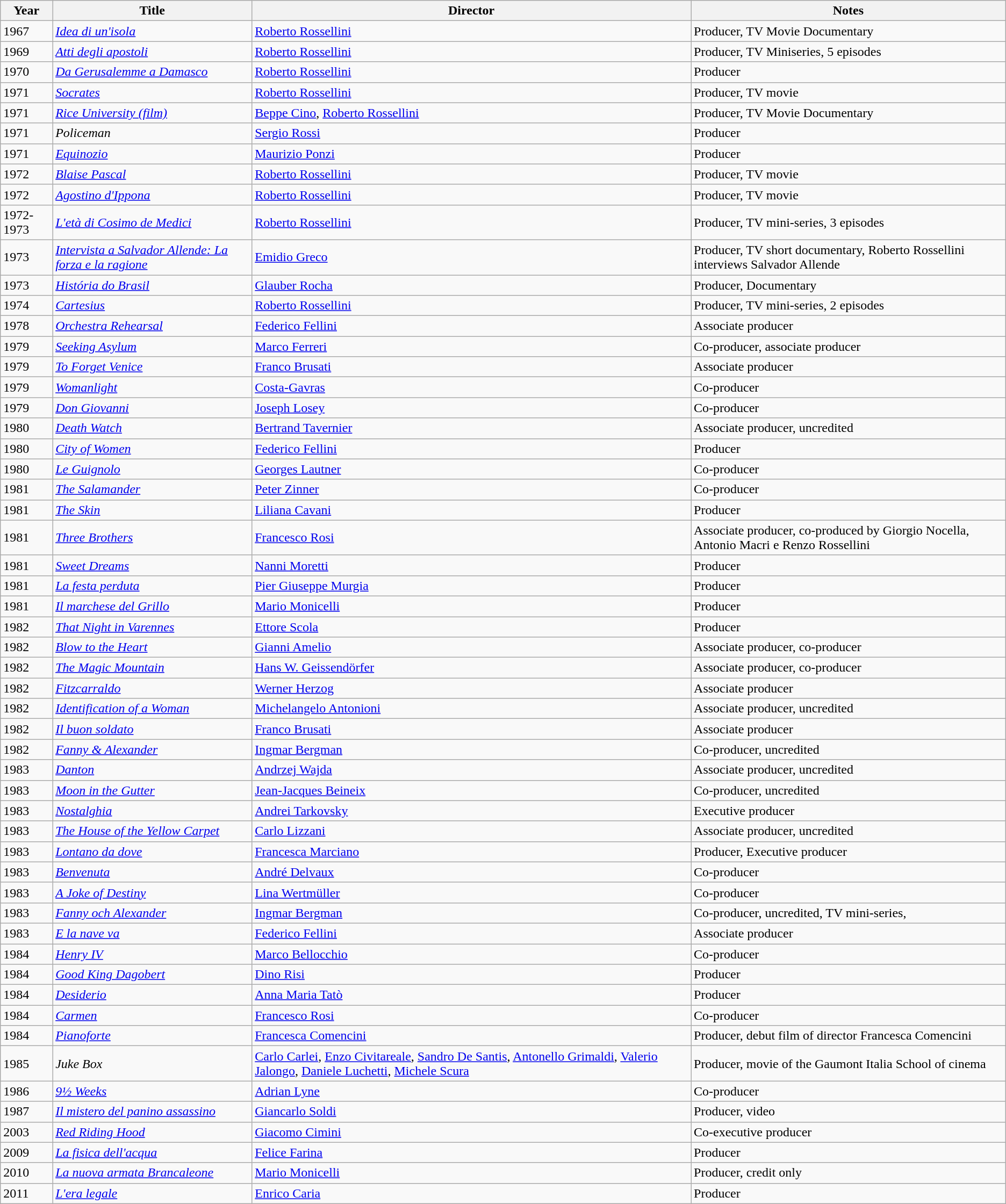<table class="wikitable sortable">
<tr>
<th>Year</th>
<th>Title</th>
<th>Director</th>
<th class="unsortable">Notes</th>
</tr>
<tr>
<td>1967</td>
<td><em><a href='#'>Idea di un'isola</a></em></td>
<td><a href='#'>Roberto&nbsp;Rossellini</a></td>
<td>Producer, TV Movie Documentary</td>
</tr>
<tr>
<td>1969</td>
<td><em><a href='#'>Atti degli apostoli</a></em></td>
<td><a href='#'>Roberto Rossellini</a></td>
<td>Producer, TV Miniseries, 5 episodes</td>
</tr>
<tr>
<td>1970</td>
<td><em><a href='#'>Da Gerusalemme a Damasco</a></em></td>
<td><a href='#'>Roberto Rossellini</a></td>
<td>Producer</td>
</tr>
<tr>
<td>1971</td>
<td><em><a href='#'>Socrates</a></em></td>
<td><a href='#'>Roberto Rossellini</a></td>
<td>Producer, TV movie</td>
</tr>
<tr>
<td>1971</td>
<td><em><a href='#'>Rice University (film)</a></em></td>
<td><a href='#'>Beppe Cino</a>, <a href='#'>Roberto Rossellini</a></td>
<td>Producer, TV Movie Documentary</td>
</tr>
<tr>
<td>1971</td>
<td><em>Policeman</em></td>
<td><a href='#'>Sergio Rossi</a></td>
<td>Producer</td>
</tr>
<tr>
<td>1971</td>
<td><em><a href='#'>Equinozio</a></em></td>
<td><a href='#'>Maurizio Ponzi</a></td>
<td>Producer</td>
</tr>
<tr>
<td>1972</td>
<td><em><a href='#'>Blaise Pascal</a></em></td>
<td><a href='#'>Roberto Rossellini</a></td>
<td>Producer, TV movie</td>
</tr>
<tr>
<td>1972</td>
<td><em><a href='#'>Agostino d'Ippona</a></em></td>
<td><a href='#'>Roberto Rossellini</a></td>
<td>Producer, TV movie</td>
</tr>
<tr>
<td>1972-1973</td>
<td><em><a href='#'>L'età di Cosimo de Medici</a></em></td>
<td><a href='#'>Roberto Rossellini</a></td>
<td>Producer, TV mini-series, 3 episodes</td>
</tr>
<tr>
<td>1973</td>
<td><em><a href='#'>Intervista a Salvador Allende: La forza e la ragione</a></em></td>
<td><a href='#'>Emidio Greco</a></td>
<td>Producer, TV short documentary, Roberto Rossellini interviews Salvador Allende</td>
</tr>
<tr>
<td>1973</td>
<td><em><a href='#'>História do Brasil</a></em></td>
<td><a href='#'>Glauber Rocha</a></td>
<td>Producer, Documentary</td>
</tr>
<tr>
<td>1974</td>
<td><em><a href='#'>Cartesius</a></em></td>
<td><a href='#'>Roberto Rossellini</a></td>
<td>Producer, TV mini-series, 2 episodes</td>
</tr>
<tr>
<td>1978</td>
<td><em><a href='#'>Orchestra Rehearsal</a></em></td>
<td><a href='#'>Federico Fellini</a></td>
<td>Associate producer</td>
</tr>
<tr>
<td>1979</td>
<td><em><a href='#'>Seeking Asylum</a></em></td>
<td><a href='#'>Marco Ferreri</a></td>
<td>Co-producer, associate producer</td>
</tr>
<tr>
<td>1979</td>
<td><em><a href='#'>To Forget Venice</a></em></td>
<td><a href='#'>Franco Brusati</a></td>
<td>Associate producer</td>
</tr>
<tr>
<td>1979</td>
<td><em><a href='#'>Womanlight</a></em></td>
<td><a href='#'>Costa-Gavras</a></td>
<td>Co-producer</td>
</tr>
<tr>
<td>1979</td>
<td><em><a href='#'>Don Giovanni</a></em></td>
<td><a href='#'>Joseph Losey</a></td>
<td>Co-producer</td>
</tr>
<tr>
<td>1980</td>
<td><em><a href='#'>Death Watch</a></em></td>
<td><a href='#'>Bertrand Tavernier</a></td>
<td>Associate producer, uncredited</td>
</tr>
<tr>
<td>1980</td>
<td><em><a href='#'>City of Women</a></em></td>
<td><a href='#'>Federico Fellini</a></td>
<td>Producer</td>
</tr>
<tr>
<td>1980</td>
<td><em><a href='#'>Le Guignolo</a></em></td>
<td><a href='#'>Georges Lautner</a></td>
<td>Co-producer</td>
</tr>
<tr>
<td>1981</td>
<td><em><a href='#'>The Salamander</a></em></td>
<td><a href='#'>Peter Zinner</a></td>
<td>Co-producer</td>
</tr>
<tr>
<td>1981</td>
<td><em><a href='#'>The Skin</a></em></td>
<td><a href='#'>Liliana Cavani</a></td>
<td>Producer</td>
</tr>
<tr>
<td>1981</td>
<td><em><a href='#'>Three Brothers</a></em></td>
<td><a href='#'>Francesco Rosi</a></td>
<td>Associate producer, co-produced by Giorgio Nocella, Antonio Macri e Renzo Rossellini </td>
</tr>
<tr>
<td>1981</td>
<td><em><a href='#'>Sweet Dreams</a></em></td>
<td><a href='#'>Nanni Moretti</a></td>
<td>Producer</td>
</tr>
<tr>
<td>1981</td>
<td><em><a href='#'>La festa perduta</a></em></td>
<td><a href='#'>Pier Giuseppe Murgia</a></td>
<td>Producer</td>
</tr>
<tr>
<td>1981</td>
<td><em><a href='#'>Il marchese del Grillo</a></em></td>
<td><a href='#'>Mario Monicelli</a></td>
<td>Producer</td>
</tr>
<tr>
<td>1982</td>
<td><em><a href='#'>That Night in Varennes</a></em></td>
<td><a href='#'>Ettore Scola</a></td>
<td>Producer</td>
</tr>
<tr>
<td>1982</td>
<td><em><a href='#'>Blow to the Heart</a></em></td>
<td><a href='#'>Gianni Amelio</a></td>
<td>Associate producer, co-producer</td>
</tr>
<tr>
<td>1982</td>
<td><em><a href='#'>The Magic Mountain</a></em></td>
<td><a href='#'>Hans W. Geissendörfer</a></td>
<td>Associate producer, co-producer</td>
</tr>
<tr>
<td>1982</td>
<td><em><a href='#'>Fitzcarraldo</a></em></td>
<td><a href='#'>Werner Herzog</a></td>
<td>Associate producer</td>
</tr>
<tr>
<td>1982</td>
<td><em><a href='#'>Identification of a Woman</a></em></td>
<td><a href='#'>Michelangelo&nbsp;Antonioni</a></td>
<td>Associate producer, uncredited</td>
</tr>
<tr>
<td>1982</td>
<td><em><a href='#'>Il buon soldato</a></em></td>
<td><a href='#'>Franco Brusati</a></td>
<td>Associate producer</td>
</tr>
<tr>
<td>1982</td>
<td><em><a href='#'>Fanny & Alexander</a></em></td>
<td><a href='#'>Ingmar Bergman</a></td>
<td>Co-producer, uncredited</td>
</tr>
<tr>
<td>1983</td>
<td><em><a href='#'>Danton</a></em></td>
<td><a href='#'>Andrzej Wajda</a></td>
<td>Associate producer, uncredited</td>
</tr>
<tr>
<td>1983</td>
<td><em><a href='#'>Moon in the Gutter</a></em></td>
<td><a href='#'>Jean-Jacques Beineix</a></td>
<td>Co-producer, uncredited</td>
</tr>
<tr>
<td>1983</td>
<td><em><a href='#'>Nostalghia</a></em></td>
<td><a href='#'>Andrei Tarkovsky</a></td>
<td>Executive producer</td>
</tr>
<tr>
<td>1983</td>
<td><em><a href='#'>The House of the Yellow Carpet</a></em></td>
<td><a href='#'>Carlo Lizzani</a></td>
<td>Associate producer, uncredited</td>
</tr>
<tr>
<td>1983</td>
<td><em><a href='#'>Lontano da dove</a></em></td>
<td><a href='#'>Francesca Marciano</a></td>
<td>Producer, Executive producer</td>
</tr>
<tr>
<td>1983</td>
<td><em><a href='#'>Benvenuta</a></em></td>
<td><a href='#'>André Delvaux</a></td>
<td>Co-producer</td>
</tr>
<tr>
<td>1983</td>
<td><em><a href='#'>A Joke of Destiny</a></em></td>
<td><a href='#'>Lina Wertmüller</a></td>
<td>Co-producer</td>
</tr>
<tr>
<td>1983</td>
<td><em><a href='#'>Fanny och Alexander</a></em></td>
<td><a href='#'>Ingmar Bergman</a></td>
<td>Co-producer, uncredited, TV mini-series,</td>
</tr>
<tr>
<td>1983</td>
<td><em><a href='#'>E la nave va</a></em></td>
<td><a href='#'>Federico Fellini</a></td>
<td>Associate producer</td>
</tr>
<tr>
<td>1984</td>
<td><em><a href='#'>Henry IV</a></em></td>
<td><a href='#'>Marco Bellocchio</a></td>
<td>Co-producer</td>
</tr>
<tr>
<td>1984</td>
<td><em><a href='#'>Good King Dagobert</a></em></td>
<td><a href='#'>Dino Risi</a></td>
<td>Producer</td>
</tr>
<tr>
<td>1984</td>
<td><em><a href='#'>Desiderio</a></em></td>
<td><a href='#'>Anna Maria Tatò</a></td>
<td>Producer</td>
</tr>
<tr>
<td>1984</td>
<td><em><a href='#'>Carmen</a></em></td>
<td><a href='#'>Francesco Rosi</a></td>
<td>Co-producer</td>
</tr>
<tr>
<td>1984</td>
<td><em><a href='#'>Pianoforte</a></em></td>
<td><a href='#'>Francesca Comencini</a></td>
<td>Producer, debut film of director Francesca Comencini</td>
</tr>
<tr>
<td>1985</td>
<td><em>Juke Box</em></td>
<td><a href='#'>Carlo Carlei</a>, <a href='#'>Enzo Civitareale</a>, <a href='#'>Sandro De Santis</a>, <a href='#'>Antonello Grimaldi</a>, <a href='#'>Valerio Jalongo</a>, <a href='#'>Daniele Luchetti</a>, <a href='#'>Michele Scura</a></td>
<td>Producer, movie of the Gaumont Italia School of cinema</td>
</tr>
<tr>
<td>1986</td>
<td><em><a href='#'>9½ Weeks</a></em></td>
<td><a href='#'>Adrian Lyne</a></td>
<td>Co-producer</td>
</tr>
<tr>
<td>1987</td>
<td><em><a href='#'>Il mistero del panino assassino</a></em></td>
<td><a href='#'>Giancarlo Soldi</a></td>
<td>Producer, video</td>
</tr>
<tr>
<td>2003</td>
<td><em><a href='#'>Red Riding Hood</a></em></td>
<td><a href='#'>Giacomo Cimini</a></td>
<td>Co-executive producer</td>
</tr>
<tr>
<td>2009</td>
<td><em><a href='#'>La fisica dell'acqua</a></em></td>
<td><a href='#'>Felice Farina</a></td>
<td>Producer</td>
</tr>
<tr>
<td>2010</td>
<td><em><a href='#'>La nuova armata Brancaleone</a></em></td>
<td><a href='#'>Mario Monicelli</a></td>
<td>Producer, credit only</td>
</tr>
<tr>
<td>2011</td>
<td><em><a href='#'>L'era legale</a></em></td>
<td><a href='#'>Enrico Caria</a></td>
<td>Producer</td>
</tr>
</table>
